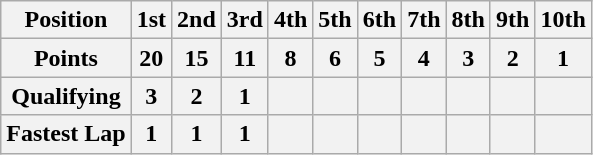<table class="wikitable">
<tr>
<th>Position</th>
<th>1st</th>
<th>2nd</th>
<th>3rd</th>
<th>4th</th>
<th>5th</th>
<th>6th</th>
<th>7th</th>
<th>8th</th>
<th>9th</th>
<th>10th</th>
</tr>
<tr>
<th>Points</th>
<th>20</th>
<th>15</th>
<th>11</th>
<th>8</th>
<th>6</th>
<th>5</th>
<th>4</th>
<th>3</th>
<th>2</th>
<th>1</th>
</tr>
<tr>
<th>Qualifying</th>
<th>3</th>
<th>2</th>
<th>1</th>
<th></th>
<th></th>
<th></th>
<th></th>
<th></th>
<th></th>
<th></th>
</tr>
<tr>
<th>Fastest Lap</th>
<th>1</th>
<th>1</th>
<th>1</th>
<th></th>
<th></th>
<th></th>
<th></th>
<th></th>
<th></th>
<th></th>
</tr>
</table>
